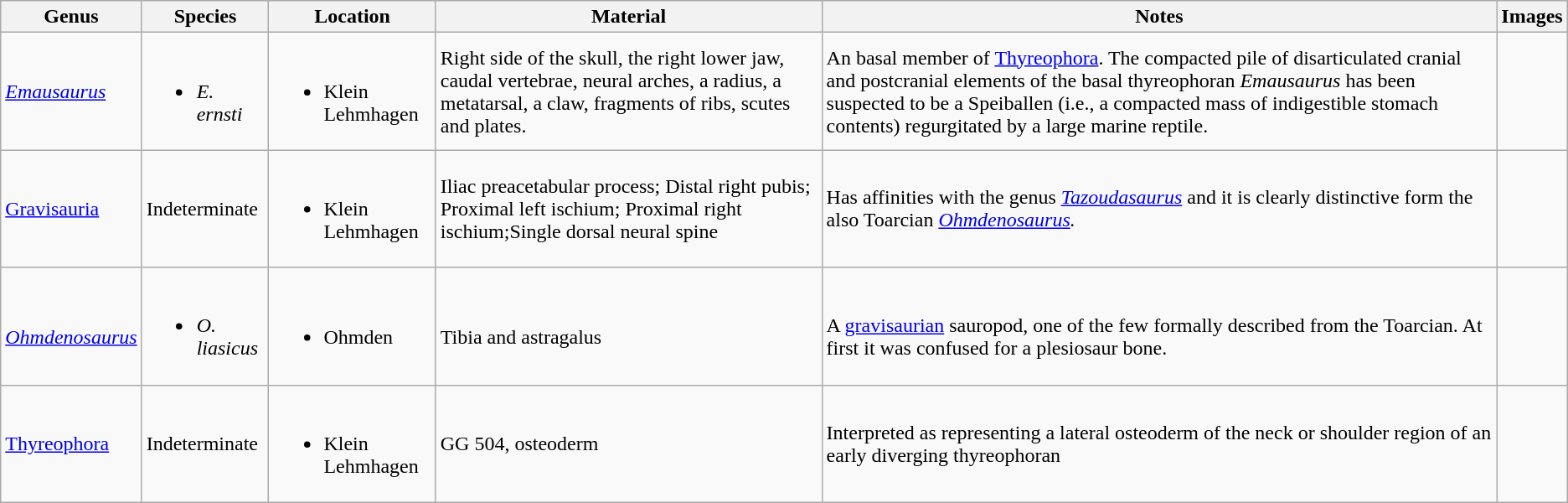<table class = "wikitable">
<tr>
<th>Genus</th>
<th>Species</th>
<th>Location</th>
<th>Material</th>
<th>Notes</th>
<th>Images</th>
</tr>
<tr>
<td><em><a href='#'>Emausaurus</a></em></td>
<td><br><ul><li><em>E. ernsti</em></li></ul></td>
<td><br><ul><li>Klein Lehmhagen</li></ul></td>
<td>Right side of the skull, the right lower jaw, caudal vertebrae, neural arches, a radius, a metatarsal, a claw, fragments of ribs, scutes and plates.</td>
<td>An basal member of <a href='#'>Thyreophora</a>. The compacted pile of disarticulated cranial and postcranial elements of the basal thyreophoran <em>Emausaurus</em> has been suspected to be a Speiballen (i.e., a compacted mass of indigestible stomach contents) regurgitated by a large marine reptile.</td>
<td></td>
</tr>
<tr>
<td><a href='#'>Gravisauria</a></td>
<td>Indeterminate</td>
<td><br><ul><li>Klein Lehmhagen</li></ul></td>
<td>Iliac preacetabular process; Distal right pubis; Proximal left ischium; Proximal right ischium;Single dorsal neural spine</td>
<td>Has affinities with the genus <em><a href='#'>Tazoudasaurus</a></em> and it is clearly distinctive form the also Toarcian <em><a href='#'>Ohmdenosaurus</a>.</em></td>
<td></td>
</tr>
<tr>
<td><br><em><a href='#'>Ohmdenosaurus</a></em></td>
<td><br><ul><li><em>O. liasicus</em></li></ul></td>
<td><br><ul><li>Ohmden</li></ul></td>
<td><br>Tibia and astragalus</td>
<td><br>A <a href='#'>gravisaurian</a> sauropod, one of the few formally described from the Toarcian. At first it was confused for a plesiosaur bone.</td>
<td><br></td>
</tr>
<tr>
<td><a href='#'>Thyreophora</a></td>
<td>Indeterminate</td>
<td><br><ul><li>Klein Lehmhagen</li></ul></td>
<td>GG 504, osteoderm</td>
<td>Interpreted as representing a lateral osteoderm of the neck or shoulder region of an early diverging thyreophoran</td>
<td></td>
</tr>
</table>
